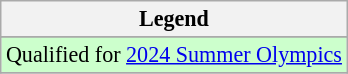<table class="wikitable" style="font-size:92%;">
<tr>
<th>Legend</th>
</tr>
<tr>
</tr>
<tr bgcolor=#cfc>
<td>Qualified for <a href='#'>2024 Summer Olympics</a></td>
</tr>
<tr>
</tr>
</table>
